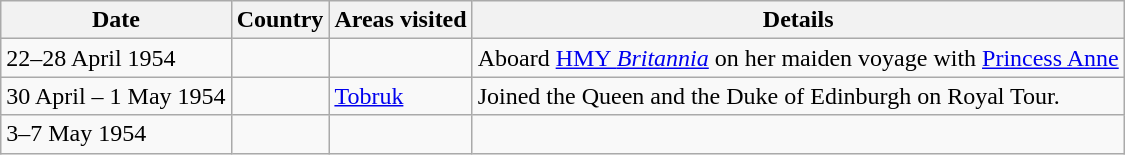<table class="wikitable">
<tr>
<th>Date</th>
<th>Country</th>
<th>Areas visited</th>
<th>Details</th>
</tr>
<tr>
<td>22–28 April 1954</td>
<td></td>
<td></td>
<td>Aboard <a href='#'>HMY <em>Britannia</em></a> on her maiden voyage with <a href='#'>Princess Anne</a></td>
</tr>
<tr>
<td>30 April – 1 May 1954</td>
<td></td>
<td><a href='#'>Tobruk</a></td>
<td>Joined the Queen and the Duke of Edinburgh on Royal Tour.</td>
</tr>
<tr>
<td>3–7 May 1954</td>
<td></td>
<td></td>
<td></td>
</tr>
</table>
